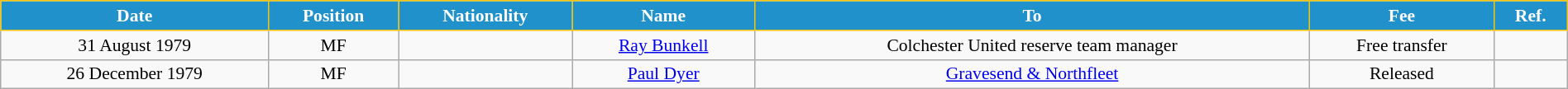<table class="wikitable" style="text-align:center; font-size:90%; width:100%;">
<tr>
<th style="background:#2191CC; color:white; border:1px solid #F7C408; text-align:center;">Date</th>
<th style="background:#2191CC; color:white; border:1px solid #F7C408; text-align:center;">Position</th>
<th style="background:#2191CC; color:white; border:1px solid #F7C408; text-align:center;">Nationality</th>
<th style="background:#2191CC; color:white; border:1px solid #F7C408; text-align:center;">Name</th>
<th style="background:#2191CC; color:white; border:1px solid #F7C408; text-align:center;">To</th>
<th style="background:#2191CC; color:white; border:1px solid #F7C408; text-align:center;">Fee</th>
<th style="background:#2191CC; color:white; border:1px solid #F7C408; text-align:center;">Ref.</th>
</tr>
<tr>
<td>31 August 1979</td>
<td>MF</td>
<td></td>
<td><a href='#'>Ray Bunkell</a></td>
<td>Colchester United reserve team manager</td>
<td>Free transfer</td>
<td></td>
</tr>
<tr>
<td>26 December 1979</td>
<td>MF</td>
<td></td>
<td><a href='#'>Paul Dyer</a></td>
<td> <a href='#'>Gravesend & Northfleet</a></td>
<td>Released</td>
<td></td>
</tr>
</table>
